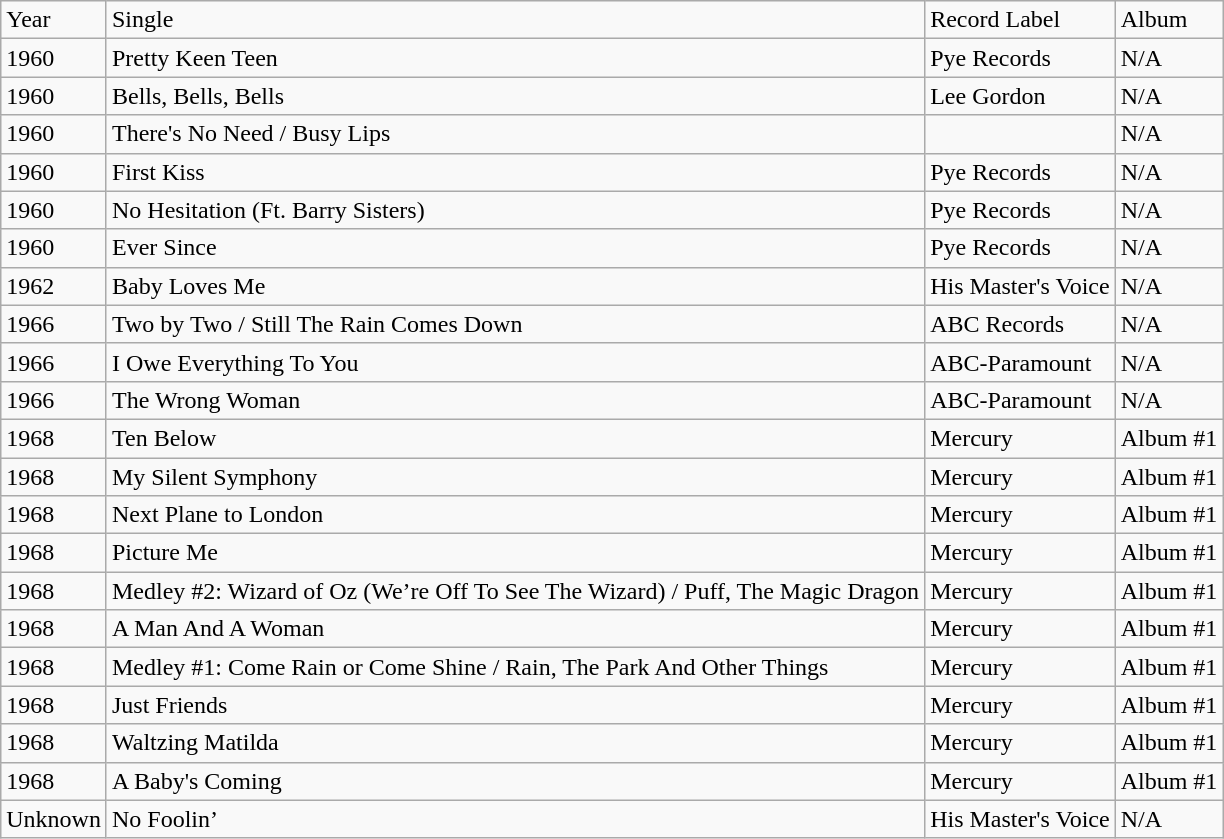<table class="wikitable">
<tr>
<td>Year</td>
<td>Single</td>
<td>Record Label</td>
<td>Album</td>
</tr>
<tr>
<td>1960</td>
<td>Pretty Keen Teen</td>
<td>Pye Records</td>
<td>N/A</td>
</tr>
<tr>
<td>1960</td>
<td>Bells, Bells, Bells</td>
<td>Lee Gordon</td>
<td>N/A</td>
</tr>
<tr>
<td>1960</td>
<td>There's No Need / Busy Lips</td>
<td></td>
<td>N/A</td>
</tr>
<tr>
<td>1960</td>
<td>First Kiss</td>
<td>Pye Records</td>
<td>N/A</td>
</tr>
<tr>
<td>1960</td>
<td>No Hesitation (Ft. Barry Sisters)</td>
<td>Pye Records</td>
<td>N/A</td>
</tr>
<tr>
<td>1960</td>
<td>Ever Since</td>
<td>Pye Records</td>
<td>N/A</td>
</tr>
<tr>
<td>1962</td>
<td>Baby Loves Me</td>
<td>His Master's Voice</td>
<td>N/A</td>
</tr>
<tr>
<td>1966</td>
<td>Two by Two / Still The Rain Comes Down</td>
<td>ABC Records</td>
<td>N/A</td>
</tr>
<tr>
<td>1966</td>
<td>I Owe Everything To You</td>
<td>ABC-Paramount</td>
<td>N/A</td>
</tr>
<tr>
<td>1966</td>
<td>The Wrong Woman</td>
<td>ABC-Paramount</td>
<td>N/A</td>
</tr>
<tr>
<td>1968</td>
<td>Ten Below</td>
<td>Mercury</td>
<td>Album #1</td>
</tr>
<tr>
<td>1968</td>
<td>My Silent Symphony</td>
<td>Mercury</td>
<td>Album #1</td>
</tr>
<tr>
<td>1968</td>
<td>Next Plane to London</td>
<td>Mercury</td>
<td>Album #1</td>
</tr>
<tr>
<td>1968</td>
<td>Picture Me</td>
<td>Mercury</td>
<td>Album #1</td>
</tr>
<tr>
<td>1968</td>
<td>Medley #2: Wizard of Oz (We’re Off To See The Wizard) / Puff, The Magic Dragon</td>
<td>Mercury</td>
<td>Album #1</td>
</tr>
<tr>
<td>1968</td>
<td>A Man And A Woman</td>
<td>Mercury</td>
<td>Album #1</td>
</tr>
<tr>
<td>1968</td>
<td>Medley #1: Come Rain or Come Shine / Rain, The Park And Other Things</td>
<td>Mercury</td>
<td>Album #1</td>
</tr>
<tr>
<td>1968</td>
<td>Just Friends</td>
<td>Mercury</td>
<td>Album #1</td>
</tr>
<tr>
<td>1968</td>
<td>Waltzing Matilda</td>
<td>Mercury</td>
<td>Album #1</td>
</tr>
<tr>
<td>1968</td>
<td>A Baby's Coming</td>
<td>Mercury</td>
<td>Album #1</td>
</tr>
<tr>
<td>Unknown</td>
<td>No Foolin’</td>
<td>His Master's Voice</td>
<td>N/A</td>
</tr>
</table>
